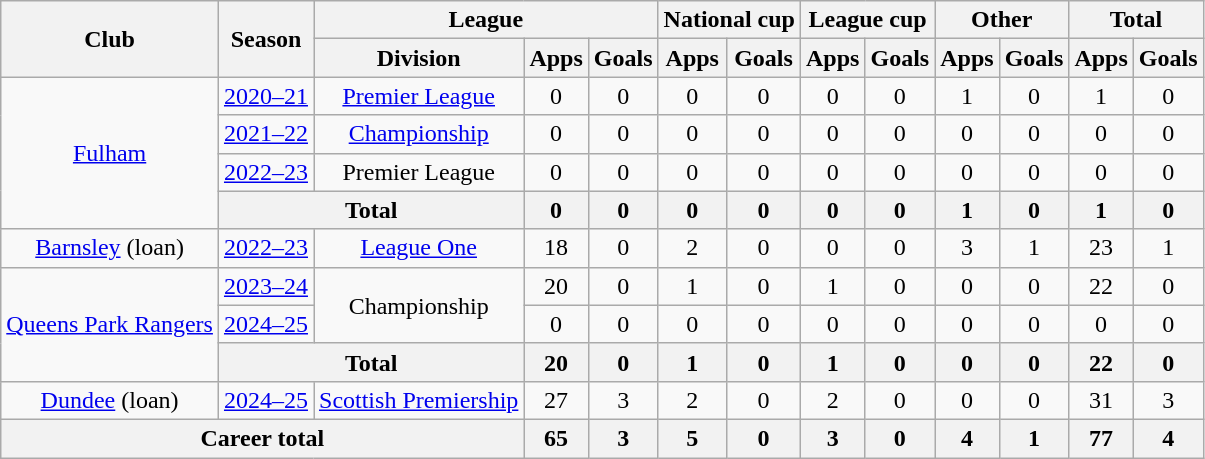<table class="wikitable" style="text-align:center">
<tr>
<th rowspan="2">Club</th>
<th rowspan="2">Season</th>
<th colspan="3">League</th>
<th colspan="2">National cup</th>
<th colspan="2">League cup</th>
<th colspan="2">Other</th>
<th colspan="2">Total</th>
</tr>
<tr>
<th>Division</th>
<th>Apps</th>
<th>Goals</th>
<th>Apps</th>
<th>Goals</th>
<th>Apps</th>
<th>Goals</th>
<th>Apps</th>
<th>Goals</th>
<th>Apps</th>
<th>Goals</th>
</tr>
<tr>
<td rowspan="4"><a href='#'>Fulham</a></td>
<td><a href='#'>2020–21</a></td>
<td><a href='#'>Premier League</a></td>
<td>0</td>
<td>0</td>
<td>0</td>
<td>0</td>
<td>0</td>
<td>0</td>
<td>1</td>
<td>0</td>
<td>1</td>
<td>0</td>
</tr>
<tr>
<td><a href='#'>2021–22</a></td>
<td><a href='#'>Championship</a></td>
<td>0</td>
<td>0</td>
<td>0</td>
<td>0</td>
<td>0</td>
<td>0</td>
<td>0</td>
<td>0</td>
<td>0</td>
<td>0</td>
</tr>
<tr>
<td><a href='#'>2022–23</a></td>
<td>Premier League</td>
<td>0</td>
<td>0</td>
<td>0</td>
<td>0</td>
<td>0</td>
<td>0</td>
<td>0</td>
<td>0</td>
<td>0</td>
<td>0</td>
</tr>
<tr>
<th colspan=2>Total</th>
<th>0</th>
<th>0</th>
<th>0</th>
<th>0</th>
<th>0</th>
<th>0</th>
<th>1</th>
<th>0</th>
<th>1</th>
<th>0</th>
</tr>
<tr>
<td><a href='#'>Barnsley</a> (loan)</td>
<td><a href='#'>2022–23</a></td>
<td><a href='#'>League One</a></td>
<td>18</td>
<td>0</td>
<td>2</td>
<td>0</td>
<td>0</td>
<td>0</td>
<td>3</td>
<td>1</td>
<td>23</td>
<td>1</td>
</tr>
<tr>
<td rowspan="3"><a href='#'>Queens Park Rangers</a></td>
<td><a href='#'>2023–24</a></td>
<td rowspan="2">Championship</td>
<td>20</td>
<td>0</td>
<td>1</td>
<td>0</td>
<td>1</td>
<td>0</td>
<td>0</td>
<td>0</td>
<td>22</td>
<td>0</td>
</tr>
<tr>
<td><a href='#'>2024–25</a></td>
<td>0</td>
<td>0</td>
<td>0</td>
<td>0</td>
<td>0</td>
<td>0</td>
<td>0</td>
<td>0</td>
<td>0</td>
<td>0</td>
</tr>
<tr>
<th colspan="2">Total</th>
<th>20</th>
<th>0</th>
<th>1</th>
<th>0</th>
<th>1</th>
<th>0</th>
<th>0</th>
<th>0</th>
<th>22</th>
<th>0</th>
</tr>
<tr>
<td><a href='#'>Dundee</a> (loan)</td>
<td><a href='#'>2024–25</a></td>
<td><a href='#'>Scottish Premiership</a></td>
<td>27</td>
<td>3</td>
<td>2</td>
<td>0</td>
<td>2</td>
<td>0</td>
<td>0</td>
<td>0</td>
<td>31</td>
<td>3</td>
</tr>
<tr>
<th colspan="3">Career total</th>
<th>65</th>
<th>3</th>
<th>5</th>
<th>0</th>
<th>3</th>
<th>0</th>
<th>4</th>
<th>1</th>
<th>77</th>
<th>4</th>
</tr>
</table>
